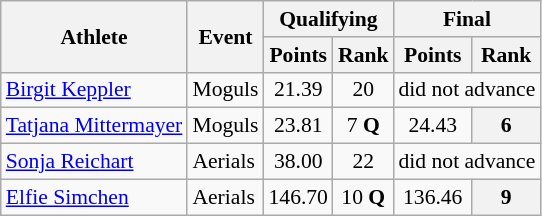<table class="wikitable" style="font-size:90%">
<tr>
<th rowspan="2">Athlete</th>
<th rowspan="2">Event</th>
<th colspan="2">Qualifying</th>
<th colspan="2">Final</th>
</tr>
<tr>
<th>Points</th>
<th>Rank</th>
<th>Points</th>
<th>Rank</th>
</tr>
<tr>
<td><a href='#'>Birgit Keppler</a></td>
<td>Moguls</td>
<td align="center">21.39</td>
<td align="center">20</td>
<td colspan=2 align="center">did not advance</td>
</tr>
<tr>
<td><a href='#'>Tatjana Mittermayer</a></td>
<td>Moguls</td>
<td align="center">23.81</td>
<td align="center">7 <strong>Q</strong></td>
<td align="center">24.43</td>
<th align="center">6</th>
</tr>
<tr>
<td><a href='#'>Sonja Reichart</a></td>
<td>Aerials</td>
<td align="center">38.00</td>
<td align="center">22</td>
<td colspan=2 align="center">did not advance</td>
</tr>
<tr>
<td><a href='#'>Elfie Simchen</a></td>
<td>Aerials</td>
<td align="center">146.70</td>
<td align="center">10 <strong>Q</strong></td>
<td align="center">136.46</td>
<th align="center">9</th>
</tr>
</table>
